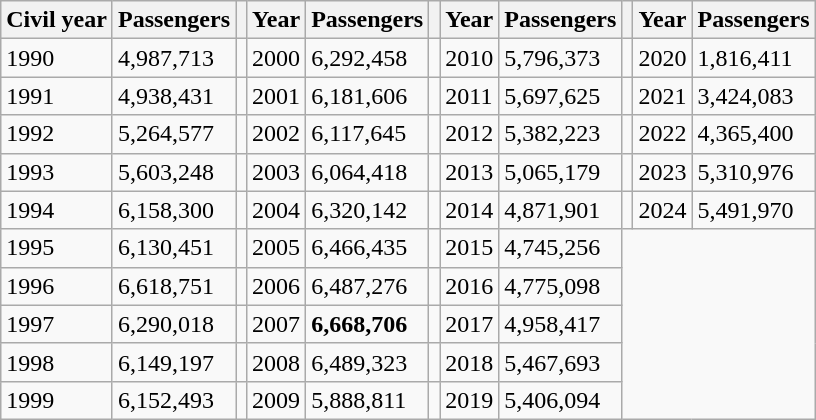<table class="wikitable">
<tr>
<th>Civil year</th>
<th>Passengers</th>
<th></th>
<th>Year</th>
<th>Passengers</th>
<th></th>
<th>Year</th>
<th>Passengers</th>
<th></th>
<th>Year</th>
<th>Passengers</th>
</tr>
<tr>
<td>1990</td>
<td>4,987,713</td>
<td></td>
<td>2000</td>
<td>6,292,458</td>
<td></td>
<td>2010</td>
<td>5,796,373</td>
<td></td>
<td>2020</td>
<td>1,816,411</td>
</tr>
<tr>
<td>1991</td>
<td>4,938,431</td>
<td></td>
<td>2001</td>
<td>6,181,606</td>
<td></td>
<td>2011</td>
<td>5,697,625</td>
<td></td>
<td>2021</td>
<td>3,424,083</td>
</tr>
<tr>
<td>1992</td>
<td>5,264,577</td>
<td></td>
<td>2002</td>
<td>6,117,645</td>
<td></td>
<td>2012</td>
<td>5,382,223</td>
<td></td>
<td>2022</td>
<td>4,365,400</td>
</tr>
<tr>
<td>1993</td>
<td>5,603,248</td>
<td></td>
<td>2003</td>
<td>6,064,418</td>
<td></td>
<td>2013</td>
<td>5,065,179</td>
<td></td>
<td>2023</td>
<td>5,310,976</td>
</tr>
<tr>
<td>1994</td>
<td>6,158,300</td>
<td></td>
<td>2004</td>
<td>6,320,142</td>
<td></td>
<td>2014</td>
<td>4,871,901</td>
<td></td>
<td>2024</td>
<td>5,491,970</td>
</tr>
<tr>
<td>1995</td>
<td>6,130,451</td>
<td></td>
<td>2005</td>
<td>6,466,435</td>
<td></td>
<td>2015</td>
<td>4,745,256</td>
</tr>
<tr>
<td>1996</td>
<td>6,618,751</td>
<td></td>
<td>2006</td>
<td>6,487,276</td>
<td></td>
<td>2016</td>
<td>4,775,098</td>
</tr>
<tr>
<td>1997</td>
<td>6,290,018</td>
<td></td>
<td>2007</td>
<td><strong>6,668,706</strong></td>
<td></td>
<td>2017</td>
<td>4,958,417</td>
</tr>
<tr>
<td>1998</td>
<td>6,149,197</td>
<td></td>
<td>2008</td>
<td>6,489,323</td>
<td></td>
<td>2018</td>
<td>5,467,693</td>
</tr>
<tr>
<td>1999</td>
<td>6,152,493</td>
<td></td>
<td>2009</td>
<td>5,888,811</td>
<td></td>
<td>2019</td>
<td>5,406,094</td>
</tr>
</table>
